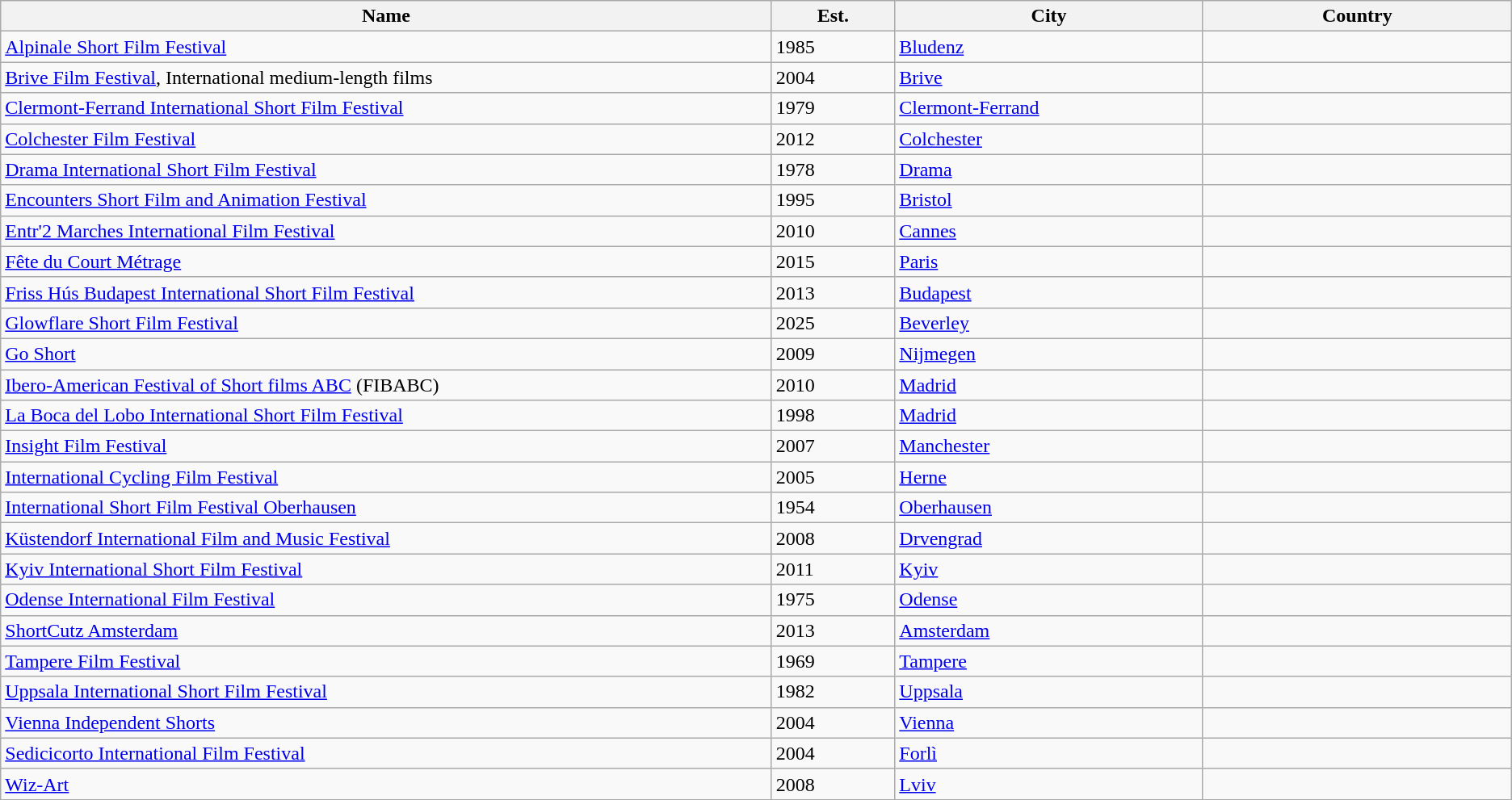<table class="wikitable sortable">
<tr>
<th width="25%">Name</th>
<th width="4%">Est.</th>
<th width="10%">City</th>
<th width="10%">Country</th>
</tr>
<tr>
<td><a href='#'>Alpinale Short Film Festival</a></td>
<td>1985</td>
<td><a href='#'>Bludenz</a></td>
<td></td>
</tr>
<tr>
<td><a href='#'>Brive Film Festival</a>, International medium-length films</td>
<td>2004</td>
<td><a href='#'>Brive</a></td>
<td></td>
</tr>
<tr>
<td><a href='#'>Clermont-Ferrand International Short Film Festival</a></td>
<td>1979</td>
<td><a href='#'>Clermont-Ferrand</a></td>
<td></td>
</tr>
<tr>
<td><a href='#'>Colchester Film Festival</a></td>
<td>2012</td>
<td><a href='#'>Colchester</a></td>
<td></td>
</tr>
<tr>
<td><a href='#'>Drama International Short Film Festival</a></td>
<td>1978</td>
<td><a href='#'>Drama</a></td>
<td></td>
</tr>
<tr>
<td><a href='#'>Encounters Short Film and Animation Festival</a></td>
<td>1995</td>
<td><a href='#'>Bristol</a></td>
<td></td>
</tr>
<tr>
<td><a href='#'>Entr'2 Marches International Film Festival</a></td>
<td>2010</td>
<td><a href='#'>Cannes</a></td>
<td></td>
</tr>
<tr>
<td><a href='#'>Fête du Court Métrage</a></td>
<td>2015</td>
<td><a href='#'>Paris</a></td>
<td></td>
</tr>
<tr>
<td><a href='#'>Friss Hús Budapest International Short Film Festival</a></td>
<td>2013</td>
<td><a href='#'>Budapest</a></td>
<td></td>
</tr>
<tr>
<td><a href='#'>Glowflare Short Film Festival</a></td>
<td>2025</td>
<td><a href='#'>Beverley</a></td>
<td></td>
</tr>
<tr>
<td><a href='#'>Go Short</a></td>
<td>2009</td>
<td><a href='#'>Nijmegen</a></td>
<td></td>
</tr>
<tr>
<td><a href='#'>Ibero-American Festival of Short films ABC</a> (FIBABC)</td>
<td>2010</td>
<td><a href='#'>Madrid</a></td>
<td></td>
</tr>
<tr>
<td><a href='#'>La Boca del Lobo International Short Film Festival</a></td>
<td>1998</td>
<td><a href='#'>Madrid</a></td>
<td></td>
</tr>
<tr>
<td><a href='#'>Insight Film Festival</a></td>
<td>2007</td>
<td><a href='#'>Manchester</a></td>
<td></td>
</tr>
<tr>
<td><a href='#'>International Cycling Film Festival</a></td>
<td>2005</td>
<td><a href='#'>Herne</a></td>
<td></td>
</tr>
<tr>
<td><a href='#'>International Short Film Festival Oberhausen</a></td>
<td>1954</td>
<td><a href='#'>Oberhausen</a></td>
<td></td>
</tr>
<tr>
<td><a href='#'>Küstendorf International Film and Music Festival</a></td>
<td>2008</td>
<td><a href='#'>Drvengrad</a></td>
<td></td>
</tr>
<tr>
<td><a href='#'>Kyiv International Short Film Festival</a></td>
<td>2011</td>
<td><a href='#'>Kyiv</a></td>
<td></td>
</tr>
<tr>
<td><a href='#'>Odense International Film Festival</a></td>
<td>1975</td>
<td><a href='#'>Odense</a></td>
<td></td>
</tr>
<tr>
<td><a href='#'>ShortCutz Amsterdam</a></td>
<td>2013</td>
<td><a href='#'>Amsterdam</a></td>
<td></td>
</tr>
<tr>
<td><a href='#'>Tampere Film Festival</a></td>
<td>1969</td>
<td><a href='#'>Tampere</a></td>
<td></td>
</tr>
<tr>
<td><a href='#'>Uppsala International Short Film Festival</a></td>
<td>1982</td>
<td><a href='#'>Uppsala</a></td>
<td></td>
</tr>
<tr>
<td><a href='#'>Vienna Independent Shorts</a></td>
<td>2004</td>
<td><a href='#'>Vienna</a></td>
<td></td>
</tr>
<tr>
<td><a href='#'>Sedicicorto International Film Festival</a></td>
<td>2004</td>
<td><a href='#'>Forlì</a></td>
<td></td>
</tr>
<tr>
<td><a href='#'>Wiz-Art</a></td>
<td>2008</td>
<td><a href='#'>Lviv</a></td>
<td></td>
</tr>
<tr>
</tr>
</table>
